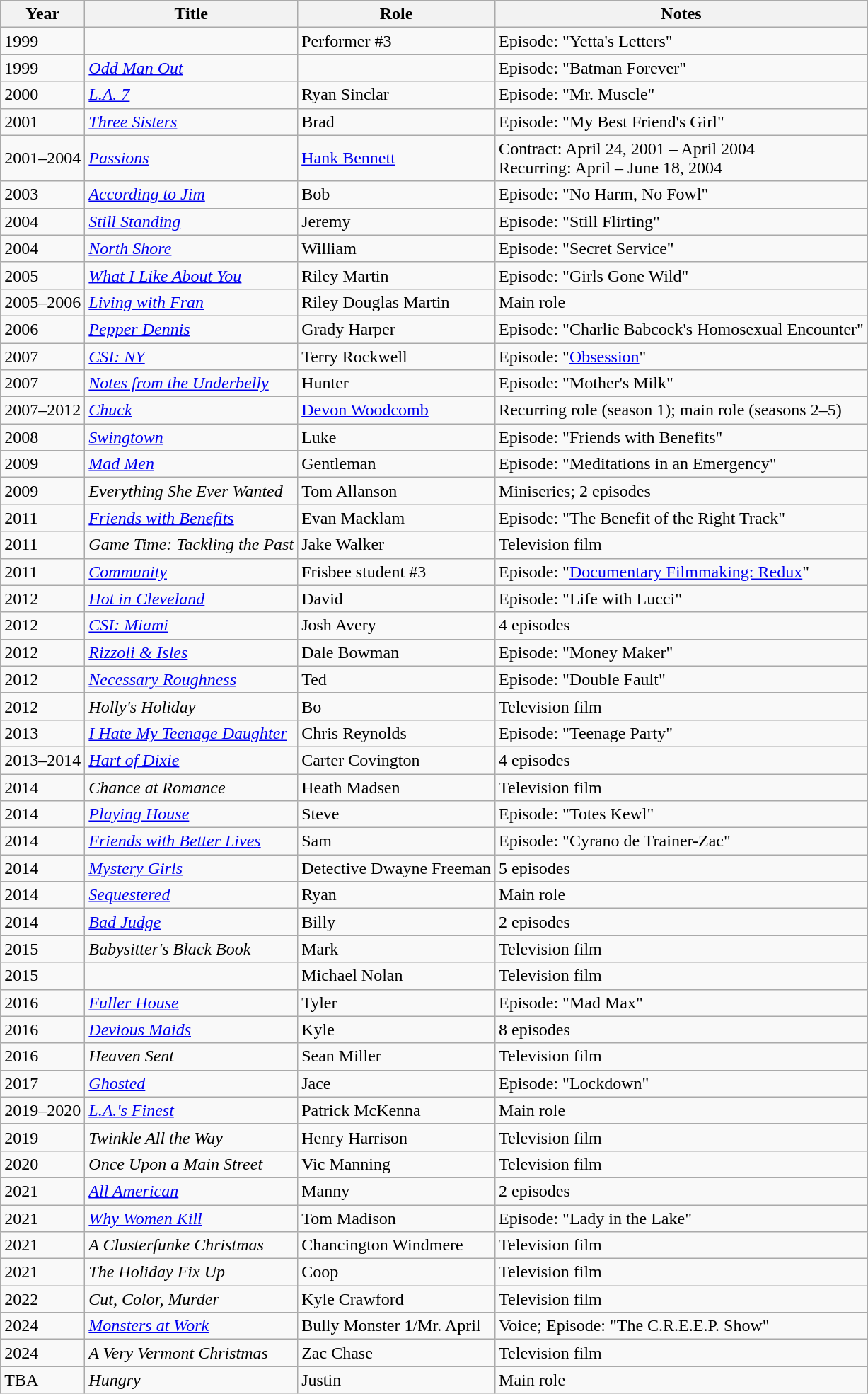<table class="wikitable sortable">
<tr>
<th>Year</th>
<th>Title</th>
<th>Role</th>
<th class="unsortable">Notes</th>
</tr>
<tr>
<td>1999</td>
<td><em></em></td>
<td>Performer #3</td>
<td>Episode: "Yetta's Letters"</td>
</tr>
<tr>
<td>1999</td>
<td><em><a href='#'>Odd Man Out</a></em></td>
<td></td>
<td>Episode: "Batman Forever"</td>
</tr>
<tr>
<td>2000</td>
<td><em><a href='#'>L.A. 7</a></em></td>
<td>Ryan Sinclar</td>
<td>Episode: "Mr. Muscle"</td>
</tr>
<tr>
<td>2001</td>
<td><em><a href='#'>Three Sisters</a></em></td>
<td>Brad</td>
<td>Episode: "My Best Friend's Girl"</td>
</tr>
<tr>
<td>2001–2004</td>
<td><em><a href='#'>Passions</a></em></td>
<td><a href='#'>Hank Bennett</a></td>
<td>Contract: April 24, 2001 – April 2004<br>Recurring: April – June 18, 2004</td>
</tr>
<tr>
<td>2003</td>
<td><em><a href='#'>According to Jim</a></em></td>
<td>Bob</td>
<td>Episode: "No Harm, No Fowl"</td>
</tr>
<tr>
<td>2004</td>
<td><em><a href='#'>Still Standing</a></em></td>
<td>Jeremy</td>
<td>Episode: "Still Flirting"</td>
</tr>
<tr>
<td>2004</td>
<td><em><a href='#'>North Shore</a></em></td>
<td>William</td>
<td>Episode: "Secret Service"</td>
</tr>
<tr>
<td>2005</td>
<td><em><a href='#'>What I Like About You</a></em></td>
<td>Riley Martin</td>
<td>Episode: "Girls Gone Wild"</td>
</tr>
<tr>
<td>2005–2006</td>
<td><em><a href='#'>Living with Fran</a></em></td>
<td>Riley Douglas Martin</td>
<td>Main role</td>
</tr>
<tr>
<td>2006</td>
<td><em><a href='#'>Pepper Dennis</a></em></td>
<td>Grady Harper</td>
<td>Episode: "Charlie Babcock's Homosexual Encounter"</td>
</tr>
<tr>
<td>2007</td>
<td><em><a href='#'>CSI: NY</a></em></td>
<td>Terry Rockwell</td>
<td>Episode: "<a href='#'>Obsession</a>"</td>
</tr>
<tr>
<td>2007</td>
<td><em><a href='#'>Notes from the Underbelly</a></em></td>
<td>Hunter</td>
<td>Episode: "Mother's Milk"</td>
</tr>
<tr>
<td>2007–2012</td>
<td><em><a href='#'>Chuck</a></em></td>
<td><a href='#'>Devon Woodcomb</a></td>
<td>Recurring role (season 1); main role (seasons 2–5)</td>
</tr>
<tr>
<td>2008</td>
<td><em><a href='#'>Swingtown</a></em></td>
<td>Luke</td>
<td>Episode: "Friends with Benefits"</td>
</tr>
<tr>
<td>2009</td>
<td><em><a href='#'>Mad Men</a></em></td>
<td>Gentleman</td>
<td>Episode: "Meditations in an Emergency"</td>
</tr>
<tr>
<td>2009</td>
<td><em>Everything She Ever Wanted</em></td>
<td>Tom Allanson</td>
<td>Miniseries; 2 episodes</td>
</tr>
<tr>
<td>2011</td>
<td><em><a href='#'>Friends with Benefits</a></em></td>
<td>Evan Macklam</td>
<td>Episode: "The Benefit of the Right Track"</td>
</tr>
<tr>
<td>2011</td>
<td><em>Game Time: Tackling the Past</em></td>
<td>Jake Walker</td>
<td>Television film</td>
</tr>
<tr>
<td>2011</td>
<td><em><a href='#'>Community</a></em></td>
<td>Frisbee student #3</td>
<td>Episode: "<a href='#'>Documentary Filmmaking: Redux</a>"</td>
</tr>
<tr>
<td>2012</td>
<td><em><a href='#'>Hot in Cleveland</a></em></td>
<td>David</td>
<td>Episode: "Life with Lucci"</td>
</tr>
<tr>
<td>2012</td>
<td><em><a href='#'>CSI: Miami</a></em></td>
<td>Josh Avery</td>
<td>4 episodes</td>
</tr>
<tr>
<td>2012</td>
<td><em><a href='#'>Rizzoli & Isles</a></em></td>
<td>Dale Bowman</td>
<td>Episode: "Money Maker"</td>
</tr>
<tr>
<td>2012</td>
<td><em><a href='#'>Necessary Roughness</a></em></td>
<td>Ted</td>
<td>Episode: "Double Fault"</td>
</tr>
<tr>
<td>2012</td>
<td><em>Holly's Holiday</em></td>
<td>Bo</td>
<td>Television film</td>
</tr>
<tr>
<td>2013</td>
<td><em><a href='#'>I Hate My Teenage Daughter</a></em></td>
<td>Chris Reynolds</td>
<td>Episode: "Teenage Party"</td>
</tr>
<tr>
<td>2013–2014</td>
<td><em><a href='#'>Hart of Dixie</a></em></td>
<td>Carter Covington</td>
<td>4 episodes</td>
</tr>
<tr>
<td>2014</td>
<td><em>Chance at Romance</em></td>
<td>Heath Madsen</td>
<td>Television film</td>
</tr>
<tr>
<td>2014</td>
<td><em><a href='#'>Playing House</a></em></td>
<td>Steve</td>
<td>Episode: "Totes Kewl"</td>
</tr>
<tr>
<td>2014</td>
<td><em><a href='#'>Friends with Better Lives</a></em></td>
<td>Sam</td>
<td>Episode: "Cyrano de Trainer-Zac"</td>
</tr>
<tr>
<td>2014</td>
<td><em><a href='#'>Mystery Girls</a></em></td>
<td>Detective Dwayne Freeman</td>
<td>5 episodes</td>
</tr>
<tr>
<td>2014</td>
<td><em><a href='#'>Sequestered</a></em></td>
<td>Ryan</td>
<td>Main role</td>
</tr>
<tr>
<td>2014</td>
<td><em><a href='#'>Bad Judge</a></em></td>
<td>Billy</td>
<td>2 episodes</td>
</tr>
<tr>
<td>2015</td>
<td><em>Babysitter's Black Book</em></td>
<td>Mark</td>
<td>Television film</td>
</tr>
<tr>
<td>2015</td>
<td><em></em></td>
<td>Michael Nolan</td>
<td>Television film</td>
</tr>
<tr>
<td>2016</td>
<td><em><a href='#'>Fuller House</a></em></td>
<td>Tyler</td>
<td>Episode: "Mad Max"</td>
</tr>
<tr>
<td>2016</td>
<td><em><a href='#'>Devious Maids</a></em></td>
<td>Kyle</td>
<td>8 episodes</td>
</tr>
<tr>
<td>2016</td>
<td><em>Heaven Sent</em></td>
<td>Sean Miller</td>
<td>Television film</td>
</tr>
<tr>
<td>2017</td>
<td><em><a href='#'>Ghosted</a></em></td>
<td>Jace</td>
<td>Episode: "Lockdown"</td>
</tr>
<tr>
<td>2019–2020</td>
<td><em><a href='#'>L.A.'s Finest</a></em></td>
<td>Patrick McKenna</td>
<td>Main role</td>
</tr>
<tr>
<td>2019</td>
<td><em>Twinkle All the Way</em></td>
<td>Henry Harrison</td>
<td>Television film</td>
</tr>
<tr>
<td>2020</td>
<td><em>Once Upon a Main Street</em></td>
<td>Vic Manning</td>
<td>Television film</td>
</tr>
<tr>
<td>2021</td>
<td><em><a href='#'>All American</a></em></td>
<td>Manny</td>
<td>2 episodes</td>
</tr>
<tr>
<td>2021</td>
<td><em><a href='#'>Why Women Kill</a></em></td>
<td>Tom Madison</td>
<td>Episode: "Lady in the Lake"</td>
</tr>
<tr>
<td>2021</td>
<td><em>A Clusterfunke Christmas</em></td>
<td>Chancington Windmere</td>
<td>Television film</td>
</tr>
<tr>
<td>2021</td>
<td><em>The Holiday Fix Up</em></td>
<td>Coop</td>
<td>Television film</td>
</tr>
<tr>
<td>2022</td>
<td><em>Cut, Color, Murder</em></td>
<td>Kyle Crawford</td>
<td>Television film</td>
</tr>
<tr>
<td>2024</td>
<td><em><a href='#'>Monsters at Work</a></em></td>
<td>Bully Monster 1/Mr. April</td>
<td>Voice; Episode: "The C.R.E.E.P. Show"</td>
</tr>
<tr>
<td>2024</td>
<td><em>A Very Vermont Christmas</em></td>
<td>Zac Chase</td>
<td>Television film</td>
</tr>
<tr>
<td>TBA</td>
<td><em>Hungry</em></td>
<td>Justin</td>
<td>Main role</td>
</tr>
</table>
